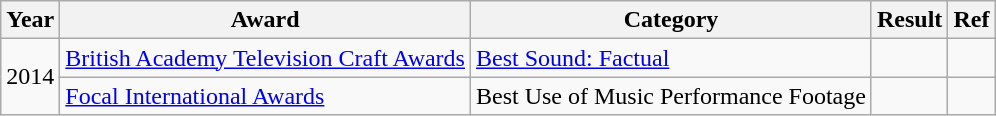<table class="wikitable">
<tr>
<th>Year</th>
<th>Award</th>
<th>Category</th>
<th>Result</th>
<th>Ref</th>
</tr>
<tr>
<td rowspan=2>2014</td>
<td><a href='#'>British Academy Television Craft Awards</a></td>
<td><a href='#'>Best Sound: Factual</a></td>
<td></td>
<td align=center></td>
</tr>
<tr>
<td><a href='#'>Focal International Awards</a></td>
<td>Best Use of Music Performance Footage</td>
<td></td>
<td align=center></td>
</tr>
</table>
